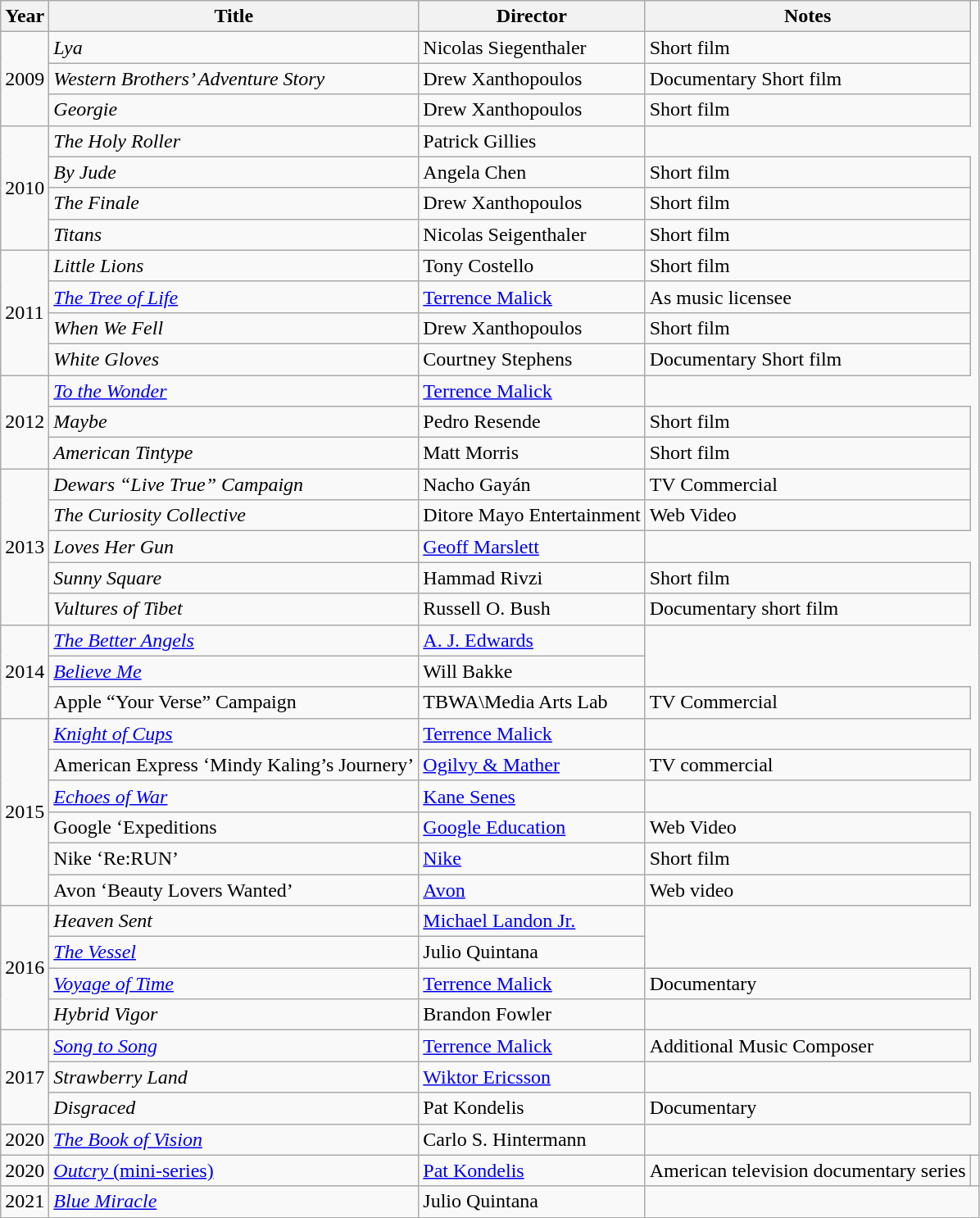<table class="wikitable">
<tr>
<th>Year</th>
<th>Title</th>
<th>Director</th>
<th>Notes</th>
</tr>
<tr>
<td rowspan="3">2009</td>
<td><em>Lya</em></td>
<td>Nicolas Siegenthaler</td>
<td>Short film</td>
</tr>
<tr>
<td><em>Western Brothers’ Adventure Story</em></td>
<td>Drew Xanthopoulos</td>
<td>Documentary Short film</td>
</tr>
<tr>
<td><em>Georgie</em></td>
<td>Drew Xanthopoulos</td>
<td>Short film</td>
</tr>
<tr>
<td rowspan="4">2010</td>
<td><em>The Holy Roller</em></td>
<td>Patrick Gillies</td>
</tr>
<tr>
<td><em>By Jude</em></td>
<td>Angela Chen</td>
<td>Short film</td>
</tr>
<tr>
<td><em>The Finale</em></td>
<td>Drew Xanthopoulos</td>
<td>Short film</td>
</tr>
<tr>
<td><em>Titans</em></td>
<td>Nicolas Seigenthaler</td>
<td>Short film</td>
</tr>
<tr>
<td rowspan="4">2011</td>
<td><em>Little Lions</em></td>
<td>Tony Costello</td>
<td>Short film</td>
</tr>
<tr>
<td><a href='#'><em>The Tree of Life</em></a></td>
<td><a href='#'>Terrence Malick</a></td>
<td>As music licensee</td>
</tr>
<tr>
<td><em>When We Fell</em></td>
<td>Drew Xanthopoulos</td>
<td>Short film</td>
</tr>
<tr>
<td><em>White Gloves</em></td>
<td>Courtney Stephens</td>
<td>Documentary Short film</td>
</tr>
<tr>
<td rowspan="3">2012</td>
<td><em><a href='#'>To the Wonder</a></em></td>
<td><a href='#'>Terrence Malick</a></td>
</tr>
<tr>
<td><em>Maybe</em></td>
<td>Pedro Resende</td>
<td>Short film</td>
</tr>
<tr>
<td><em>American Tintype</em></td>
<td>Matt Morris</td>
<td>Short film</td>
</tr>
<tr>
<td rowspan="5">2013</td>
<td><em>Dewars “Live True” Campaign</em></td>
<td>Nacho Gayán</td>
<td>TV Commercial</td>
</tr>
<tr>
<td><em>The Curiosity Collective</em></td>
<td>Ditore Mayo Entertainment</td>
<td>Web Video</td>
</tr>
<tr>
<td><em>Loves Her Gun</em></td>
<td><a href='#'>Geoff Marslett</a></td>
</tr>
<tr>
<td><em>Sunny Square</em></td>
<td>Hammad Rivzi</td>
<td>Short film</td>
</tr>
<tr>
<td><em>Vultures of Tibet</em></td>
<td>Russell O. Bush</td>
<td>Documentary short film</td>
</tr>
<tr>
<td rowspan="3">2014</td>
<td><a href='#'><em>The Better Angels</em></a></td>
<td><a href='#'>A. J. Edwards</a></td>
</tr>
<tr>
<td><a href='#'><em>Believe Me</em></a></td>
<td>Will Bakke</td>
</tr>
<tr>
<td>Apple “Your Verse” Campaign</td>
<td>TBWA\Media Arts Lab</td>
<td>TV Commercial</td>
</tr>
<tr>
<td rowspan="6">2015</td>
<td><a href='#'><em>Knight of Cups</em></a></td>
<td><a href='#'>Terrence Malick</a></td>
</tr>
<tr>
<td>American Express ‘Mindy Kaling’s Journery’</td>
<td><a href='#'>Ogilvy & Mather</a></td>
<td>TV commercial</td>
</tr>
<tr>
<td><a href='#'><em>Echoes of War</em></a></td>
<td><a href='#'>Kane Senes</a></td>
</tr>
<tr>
<td>Google ‘Expeditions</td>
<td><a href='#'>Google Education</a></td>
<td>Web Video</td>
</tr>
<tr>
<td>Nike ‘Re:RUN’</td>
<td><a href='#'>Nike</a></td>
<td>Short film</td>
</tr>
<tr>
<td>Avon ‘Beauty Lovers Wanted’</td>
<td><a href='#'>Avon</a></td>
<td>Web video</td>
</tr>
<tr>
<td rowspan="4">2016</td>
<td><em>Heaven Sent</em></td>
<td><a href='#'>Michael Landon Jr.</a></td>
</tr>
<tr>
<td><a href='#'><em>The Vessel</em></a></td>
<td>Julio Quintana</td>
</tr>
<tr>
<td><em><a href='#'>Voyage of Time</a></em></td>
<td><a href='#'>Terrence Malick</a></td>
<td>Documentary</td>
</tr>
<tr>
<td><em>Hybrid Vigor</em></td>
<td>Brandon Fowler</td>
</tr>
<tr>
<td rowspan="3">2017</td>
<td><em><a href='#'>Song to Song</a></em></td>
<td><a href='#'>Terrence Malick</a></td>
<td>Additional Music Composer</td>
</tr>
<tr>
<td><em>Strawberry Land</em></td>
<td><a href='#'>Wiktor Ericsson</a></td>
</tr>
<tr>
<td><em>Disgraced</em></td>
<td>Pat Kondelis</td>
<td>Documentary</td>
</tr>
<tr>
<td>2020</td>
<td><em><a href='#'>The Book of Vision</a></em></td>
<td>Carlo S. Hintermann</td>
</tr>
<tr>
<td>2020</td>
<td><a href='#'><em>Outcry</em> (mini-series)</a></td>
<td><a href='#'>Pat Kondelis</a></td>
<td>American television documentary series</td>
<td></td>
</tr>
<tr>
<td>2021</td>
<td><a href='#'><em>Blue Miracle</em></a></td>
<td>Julio Quintana</td>
</tr>
</table>
